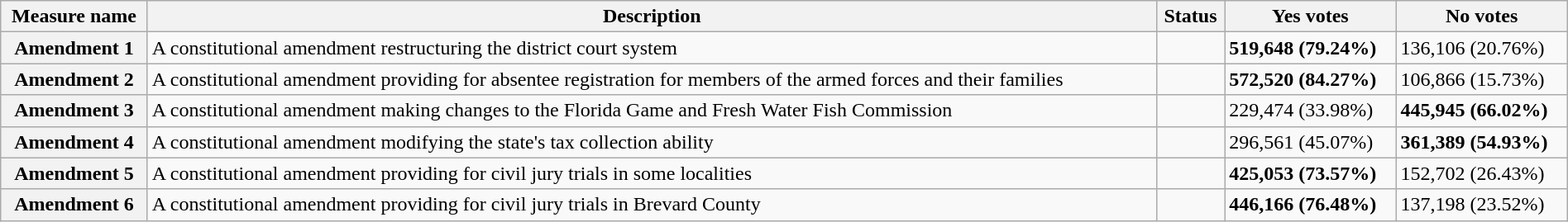<table class="wikitable sortable plainrowheaders" style="width:100%">
<tr>
<th scope="col">Measure name</th>
<th class="unsortable" scope="col">Description</th>
<th scope="col">Status</th>
<th scope="col">Yes votes</th>
<th scope="col">No votes</th>
</tr>
<tr>
<th scope="row">Amendment 1</th>
<td>A constitutional amendment restructuring the district court system</td>
<td></td>
<td><strong>519,648 (79.24%)</strong></td>
<td>136,106 (20.76%)</td>
</tr>
<tr>
<th scope="row">Amendment 2</th>
<td>A constitutional amendment providing for absentee registration for members of the armed forces and their families</td>
<td></td>
<td><strong>572,520 (84.27%)</strong></td>
<td>106,866 (15.73%)</td>
</tr>
<tr>
<th scope="row">Amendment 3</th>
<td>A constitutional amendment making changes to the Florida Game and Fresh Water Fish Commission</td>
<td></td>
<td>229,474 (33.98%)</td>
<td><strong>445,945 (66.02%)</strong></td>
</tr>
<tr>
<th scope="row">Amendment 4</th>
<td>A constitutional amendment modifying the state's tax collection ability</td>
<td></td>
<td>296,561 (45.07%)</td>
<td><strong>361,389 (54.93%)</strong></td>
</tr>
<tr>
<th scope="row">Amendment 5</th>
<td>A constitutional amendment providing for civil jury trials in some localities</td>
<td></td>
<td><strong>425,053 (73.57%)</strong></td>
<td>152,702 (26.43%)</td>
</tr>
<tr>
<th scope="row">Amendment 6</th>
<td>A constitutional amendment providing for civil jury trials in Brevard County</td>
<td></td>
<td><strong>446,166 (76.48%)</strong></td>
<td>137,198 (23.52%)</td>
</tr>
</table>
